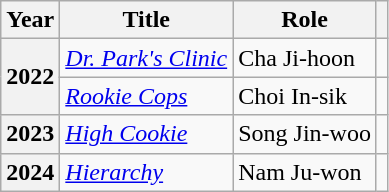<table class="wikitable sortable plainrowheaders">
<tr>
<th scope="col">Year</th>
<th scope="col">Title</th>
<th scope="col">Role</th>
<th scope="col" class="unsortable"></th>
</tr>
<tr>
<th scope="row" rowspan="2">2022</th>
<td><em><a href='#'>Dr. Park's Clinic</a></em></td>
<td>Cha Ji-hoon</td>
<td></td>
</tr>
<tr>
<td><em><a href='#'>Rookie Cops</a></em></td>
<td>Choi In-sik</td>
<td></td>
</tr>
<tr>
<th scope="row">2023</th>
<td><em><a href='#'>High Cookie</a></em></td>
<td>Song Jin-woo</td>
<td></td>
</tr>
<tr>
<th scope="row">2024</th>
<td><em><a href='#'>Hierarchy</a></em></td>
<td>Nam Ju-won</td>
<td></td>
</tr>
</table>
